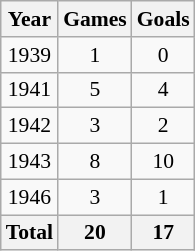<table class="wikitable" align=center style="font-size:90%; text-align: center;">
<tr>
<th>Year</th>
<th>Games</th>
<th>Goals</th>
</tr>
<tr>
<td>1939</td>
<td>1</td>
<td>0</td>
</tr>
<tr>
<td>1941</td>
<td>5</td>
<td>4</td>
</tr>
<tr>
<td>1942</td>
<td>3</td>
<td>2</td>
</tr>
<tr>
<td>1943</td>
<td>8</td>
<td>10</td>
</tr>
<tr>
<td>1946</td>
<td>3</td>
<td>1</td>
</tr>
<tr>
<th>Total</th>
<th>20</th>
<th>17</th>
</tr>
</table>
